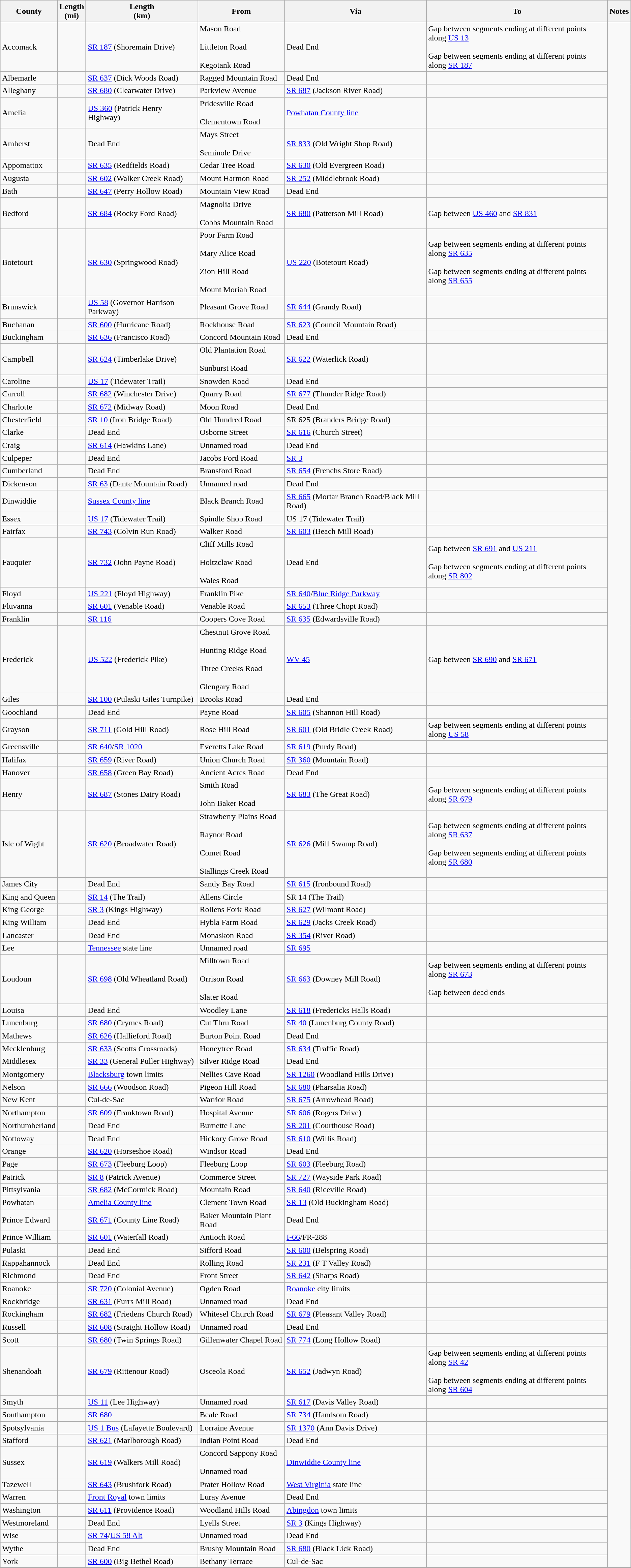<table class="wikitable sortable">
<tr>
<th>County</th>
<th>Length<br>(mi)</th>
<th>Length<br>(km)</th>
<th class="unsortable">From</th>
<th class="unsortable">Via</th>
<th class="unsortable">To</th>
<th class="unsortable">Notes</th>
</tr>
<tr>
<td id="Accomack">Accomack</td>
<td></td>
<td><a href='#'>SR 187</a> (Shoremain Drive)</td>
<td>Mason Road<br><br>Littleton Road<br><br>Kegotank Road</td>
<td>Dead End</td>
<td>Gap between segments ending at different points along <a href='#'>US 13</a><br><br>Gap between segments ending at different points along <a href='#'>SR 187</a></td>
</tr>
<tr>
<td id="Albemarle">Albemarle</td>
<td></td>
<td><a href='#'>SR 637</a> (Dick Woods Road)</td>
<td>Ragged Mountain Road</td>
<td>Dead End</td>
<td></td>
</tr>
<tr>
<td id="Alleghany">Alleghany</td>
<td></td>
<td><a href='#'>SR 680</a> (Clearwater Drive)</td>
<td>Parkview Avenue</td>
<td><a href='#'>SR 687</a> (Jackson River Road)</td>
<td></td>
</tr>
<tr>
<td id="Amelia">Amelia</td>
<td></td>
<td><a href='#'>US 360</a> (Patrick Henry Highway)</td>
<td>Pridesville Road<br><br>Clementown Road</td>
<td><a href='#'>Powhatan County line</a></td>
<td></td>
</tr>
<tr>
<td id="Amherst">Amherst</td>
<td></td>
<td>Dead End</td>
<td>Mays Street<br><br>Seminole Drive</td>
<td><a href='#'>SR 833</a> (Old Wright Shop Road)</td>
<td></td>
</tr>
<tr>
<td id="Appomattox">Appomattox</td>
<td></td>
<td><a href='#'>SR 635</a> (Redfields Road)</td>
<td>Cedar Tree Road</td>
<td><a href='#'>SR 630</a> (Old Evergreen Road)</td>
<td><br></td>
</tr>
<tr>
<td id="Augusta">Augusta</td>
<td></td>
<td><a href='#'>SR 602</a> (Walker Creek Road)</td>
<td>Mount Harmon Road</td>
<td><a href='#'>SR 252</a> (Middlebrook Road)</td>
<td></td>
</tr>
<tr>
<td id="Bath">Bath</td>
<td></td>
<td><a href='#'>SR 647</a> (Perry Hollow Road)</td>
<td>Mountain View Road</td>
<td>Dead End</td>
<td></td>
</tr>
<tr>
<td id="Bedford">Bedford</td>
<td></td>
<td><a href='#'>SR 684</a> (Rocky Ford Road)</td>
<td>Magnolia Drive<br><br>Cobbs Mountain Road</td>
<td><a href='#'>SR 680</a> (Patterson Mill Road)</td>
<td>Gap between <a href='#'>US 460</a> and <a href='#'>SR 831</a><br></td>
</tr>
<tr>
<td id="Botetourt">Botetourt</td>
<td></td>
<td><a href='#'>SR 630</a> (Springwood Road)</td>
<td>Poor Farm Road<br><br>Mary Alice Road<br><br>Zion Hill Road<br><br>Mount Moriah Road</td>
<td><a href='#'>US 220</a> (Botetourt Road)</td>
<td>Gap between segments ending at different points along <a href='#'>SR 635</a><br><br>Gap between segments ending at different points along <a href='#'>SR 655</a></td>
</tr>
<tr>
<td id="Brunswick">Brunswick</td>
<td></td>
<td><a href='#'>US 58</a> (Governor Harrison Parkway)</td>
<td>Pleasant Grove Road</td>
<td><a href='#'>SR 644</a> (Grandy Road)</td>
<td></td>
</tr>
<tr>
<td id="Buchanan">Buchanan</td>
<td></td>
<td><a href='#'>SR 600</a> (Hurricane Road)</td>
<td>Rockhouse Road</td>
<td><a href='#'>SR 623</a> (Council Mountain Road)</td>
<td></td>
</tr>
<tr>
<td id="Buckingham">Buckingham</td>
<td></td>
<td><a href='#'>SR 636</a> (Francisco Road)</td>
<td>Concord Mountain Road</td>
<td>Dead End</td>
<td></td>
</tr>
<tr>
<td id="Campbell">Campbell</td>
<td></td>
<td><a href='#'>SR 624</a> (Timberlake Drive)</td>
<td>Old Plantation Road<br><br>Sunburst Road</td>
<td><a href='#'>SR 622</a> (Waterlick Road)</td>
<td></td>
</tr>
<tr>
<td id="Caroline">Caroline</td>
<td></td>
<td><a href='#'>US 17</a> (Tidewater Trail)</td>
<td>Snowden Road</td>
<td>Dead End</td>
<td></td>
</tr>
<tr>
<td id="Carroll">Carroll</td>
<td></td>
<td><a href='#'>SR 682</a> (Winchester Drive)</td>
<td>Quarry Road</td>
<td><a href='#'>SR 677</a> (Thunder Ridge Road)</td>
<td><br></td>
</tr>
<tr>
<td id="Charlotte">Charlotte</td>
<td></td>
<td><a href='#'>SR 672</a> (Midway Road)</td>
<td>Moon Road</td>
<td>Dead End</td>
<td></td>
</tr>
<tr>
<td id="Chesterfield">Chesterfield</td>
<td></td>
<td><a href='#'>SR 10</a> (Iron Bridge Road)</td>
<td>Old Hundred Road</td>
<td>SR 625 (Branders Bridge Road)</td>
<td></td>
</tr>
<tr>
<td id="Clarke">Clarke</td>
<td></td>
<td>Dead End</td>
<td>Osborne Street</td>
<td><a href='#'>SR 616</a> (Church Street)</td>
<td></td>
</tr>
<tr>
<td id="Craig">Craig</td>
<td></td>
<td><a href='#'>SR 614</a> (Hawkins Lane)</td>
<td>Unnamed road</td>
<td>Dead End</td>
<td></td>
</tr>
<tr>
<td id="Culpeper">Culpeper</td>
<td></td>
<td>Dead End</td>
<td>Jacobs Ford Road</td>
<td><a href='#'>SR 3</a></td>
<td></td>
</tr>
<tr>
<td id="Cumberland">Cumberland</td>
<td></td>
<td>Dead End</td>
<td>Bransford Road</td>
<td><a href='#'>SR 654</a> (Frenchs Store Road)</td>
<td></td>
</tr>
<tr>
<td id="Dickenson">Dickenson</td>
<td></td>
<td><a href='#'>SR 63</a> (Dante Mountain Road)</td>
<td>Unnamed road</td>
<td>Dead End</td>
<td></td>
</tr>
<tr>
<td id="Dinwiddie">Dinwiddie</td>
<td></td>
<td><a href='#'>Sussex County line</a></td>
<td>Black Branch Road</td>
<td><a href='#'>SR 665</a> (Mortar Branch Road/Black Mill Road)</td>
<td></td>
</tr>
<tr>
<td id="Essex">Essex</td>
<td></td>
<td><a href='#'>US 17</a> (Tidewater Trail)</td>
<td>Spindle Shop Road</td>
<td>US 17 (Tidewater Trail)</td>
<td></td>
</tr>
<tr>
<td id="Fairfax">Fairfax</td>
<td></td>
<td><a href='#'>SR 743</a> (Colvin Run Road)</td>
<td>Walker Road</td>
<td><a href='#'>SR 603</a> (Beach Mill Road)</td>
<td></td>
</tr>
<tr>
<td id="Fauquier">Fauquier</td>
<td></td>
<td><a href='#'>SR 732</a> (John Payne Road)</td>
<td>Cliff Mills Road<br><br>Holtzclaw Road<br><br>Wales Road</td>
<td>Dead End</td>
<td>Gap between <a href='#'>SR 691</a> and <a href='#'>US 211</a><br><br>Gap between segments ending at different points along <a href='#'>SR 802</a></td>
</tr>
<tr>
<td id="Floyd">Floyd</td>
<td></td>
<td><a href='#'>US 221</a> (Floyd Highway)</td>
<td>Franklin Pike</td>
<td><a href='#'>SR 640</a>/<a href='#'>Blue Ridge Parkway</a></td>
<td></td>
</tr>
<tr>
<td id="Fluvanna">Fluvanna</td>
<td></td>
<td><a href='#'>SR 601</a> (Venable Road)</td>
<td>Venable Road</td>
<td><a href='#'>SR 653</a> (Three Chopt Road)</td>
<td></td>
</tr>
<tr>
<td id="Franklin">Franklin</td>
<td></td>
<td><a href='#'>SR 116</a></td>
<td>Coopers Cove Road</td>
<td><a href='#'>SR 635</a> (Edwardsville Road)</td>
<td></td>
</tr>
<tr>
<td id="Frederick">Frederick</td>
<td></td>
<td><a href='#'>US 522</a> (Frederick Pike)</td>
<td>Chestnut Grove Road<br><br>Hunting Ridge Road<br><br>Three Creeks Road<br><br>Glengary Road</td>
<td><a href='#'>WV 45</a></td>
<td>Gap between <a href='#'>SR 690</a> and <a href='#'>SR 671</a></td>
</tr>
<tr>
<td id="Giles">Giles</td>
<td></td>
<td><a href='#'>SR 100</a> (Pulaski Giles Turnpike)</td>
<td>Brooks Road</td>
<td>Dead End</td>
<td><br></td>
</tr>
<tr>
<td id="Goochland">Goochland</td>
<td></td>
<td>Dead End</td>
<td>Payne Road</td>
<td><a href='#'>SR 605</a> (Shannon Hill Road)</td>
<td></td>
</tr>
<tr>
<td id="Grayson">Grayson</td>
<td></td>
<td><a href='#'>SR 711</a> (Gold Hill Road)</td>
<td>Rose Hill Road</td>
<td><a href='#'>SR 601</a> (Old Bridle Creek Road)</td>
<td>Gap between segments ending at different points along <a href='#'>US 58</a><br></td>
</tr>
<tr>
<td id="Greensville">Greensville</td>
<td></td>
<td><a href='#'>SR 640</a>/<a href='#'>SR 1020</a></td>
<td>Everetts Lake Road</td>
<td><a href='#'>SR 619</a> (Purdy Road)</td>
<td></td>
</tr>
<tr>
<td id="Halifax">Halifax</td>
<td></td>
<td><a href='#'>SR 659</a> (River Road)</td>
<td>Union Church Road</td>
<td><a href='#'>SR 360</a> (Mountain Road)</td>
<td></td>
</tr>
<tr>
<td id="Hanover">Hanover</td>
<td></td>
<td><a href='#'>SR 658</a> (Green Bay Road)</td>
<td>Ancient Acres Road</td>
<td>Dead End</td>
<td><br></td>
</tr>
<tr>
<td id="Henry">Henry</td>
<td></td>
<td><a href='#'>SR 687</a> (Stones Dairy Road)</td>
<td>Smith Road<br><br>John Baker Road</td>
<td><a href='#'>SR 683</a> (The Great Road)</td>
<td>Gap between segments ending at different points along <a href='#'>SR 679</a><br></td>
</tr>
<tr>
<td id="Isle of Wight">Isle of Wight</td>
<td></td>
<td><a href='#'>SR 620</a> (Broadwater Road)</td>
<td>Strawberry Plains Road<br><br>Raynor Road<br><br>Comet Road<br><br>Stallings Creek Road</td>
<td><a href='#'>SR 626</a> (Mill Swamp Road)</td>
<td>Gap between segments ending at different points along <a href='#'>SR 637</a><br><br>Gap between segments ending at different points along <a href='#'>SR 680</a></td>
</tr>
<tr>
<td id="James City">James City</td>
<td></td>
<td>Dead End</td>
<td>Sandy Bay Road</td>
<td><a href='#'>SR 615</a> (Ironbound Road)</td>
<td></td>
</tr>
<tr>
<td id="King and Queen">King and Queen</td>
<td></td>
<td><a href='#'>SR 14</a> (The Trail)</td>
<td>Allens Circle</td>
<td>SR 14 (The Trail)</td>
<td></td>
</tr>
<tr>
<td id="King George">King George</td>
<td></td>
<td><a href='#'>SR 3</a> (Kings Highway)</td>
<td>Rollens Fork Road</td>
<td><a href='#'>SR 627</a> (Wilmont Road)</td>
<td></td>
</tr>
<tr>
<td id="King William">King William</td>
<td></td>
<td>Dead End</td>
<td>Hybla Farm Road</td>
<td><a href='#'>SR 629</a> (Jacks Creek Road)</td>
<td></td>
</tr>
<tr>
<td id="Lancaster">Lancaster</td>
<td></td>
<td>Dead End</td>
<td>Monaskon Road</td>
<td><a href='#'>SR 354</a> (River Road)</td>
<td></td>
</tr>
<tr>
<td id="Lee">Lee</td>
<td></td>
<td><a href='#'>Tennessee</a> state line</td>
<td>Unnamed road</td>
<td><a href='#'>SR 695</a></td>
<td></td>
</tr>
<tr>
<td id="Loudoun">Loudoun</td>
<td></td>
<td><a href='#'>SR 698</a> (Old Wheatland Road)</td>
<td>Milltown Road<br><br>Orrison Road<br><br>Slater Road</td>
<td><a href='#'>SR 663</a> (Downey Mill Road)</td>
<td>Gap between segments ending at different points along <a href='#'>SR 673</a><br><br>Gap between dead ends</td>
</tr>
<tr>
<td id="Louisa">Louisa</td>
<td></td>
<td>Dead End</td>
<td>Woodley Lane</td>
<td><a href='#'>SR 618</a> (Fredericks Halls Road)</td>
<td></td>
</tr>
<tr>
<td id="Lunenburg">Lunenburg</td>
<td></td>
<td><a href='#'>SR 680</a> (Crymes Road)</td>
<td>Cut Thru Road</td>
<td><a href='#'>SR 40</a> (Lunenburg County Road)</td>
<td><br></td>
</tr>
<tr>
<td id="Mathews">Mathews</td>
<td></td>
<td><a href='#'>SR 626</a> (Hallieford Road)</td>
<td>Burton Point Road</td>
<td>Dead End</td>
<td></td>
</tr>
<tr>
<td id="Mecklenburg">Mecklenburg</td>
<td></td>
<td><a href='#'>SR 633</a> (Scotts Crossroads)</td>
<td>Honeytree Road</td>
<td><a href='#'>SR 634</a> (Traffic Road)</td>
<td></td>
</tr>
<tr>
<td id="Middlesex">Middlesex</td>
<td></td>
<td><a href='#'>SR 33</a> (General Puller Highway)</td>
<td>Silver Ridge Road</td>
<td>Dead End</td>
<td></td>
</tr>
<tr>
<td id="Montgomery">Montgomery</td>
<td></td>
<td><a href='#'>Blacksburg</a> town limits</td>
<td>Nellies Cave Road</td>
<td><a href='#'>SR 1260</a> (Woodland Hills Drive)</td>
<td></td>
</tr>
<tr>
<td id="Nelson">Nelson</td>
<td></td>
<td><a href='#'>SR 666</a> (Woodson Road)</td>
<td>Pigeon Hill Road</td>
<td><a href='#'>SR 680</a> (Pharsalia Road)</td>
<td></td>
</tr>
<tr>
<td id="New Kent">New Kent</td>
<td></td>
<td>Cul-de-Sac</td>
<td>Warrior Road</td>
<td><a href='#'>SR 675</a> (Arrowhead Road)</td>
<td></td>
</tr>
<tr>
<td id="Northampton">Northampton</td>
<td></td>
<td><a href='#'>SR 609</a> (Franktown Road)</td>
<td>Hospital Avenue</td>
<td><a href='#'>SR 606</a> (Rogers Drive)</td>
<td></td>
</tr>
<tr>
<td id="Northumberland">Northumberland</td>
<td></td>
<td>Dead End</td>
<td>Burnette Lane</td>
<td><a href='#'>SR 201</a> (Courthouse Road)</td>
<td></td>
</tr>
<tr>
<td id="Nottoway">Nottoway</td>
<td></td>
<td>Dead End</td>
<td>Hickory Grove Road</td>
<td><a href='#'>SR 610</a> (Willis Road)</td>
<td></td>
</tr>
<tr>
<td id="Orange">Orange</td>
<td></td>
<td><a href='#'>SR 620</a> (Horseshoe Road)</td>
<td>Windsor Road</td>
<td>Dead End</td>
<td></td>
</tr>
<tr>
<td id="Page">Page</td>
<td></td>
<td><a href='#'>SR 673</a> (Fleeburg Loop)</td>
<td>Fleeburg Loop</td>
<td><a href='#'>SR 603</a> (Fleeburg Road)</td>
<td></td>
</tr>
<tr>
<td id="Patrick">Patrick</td>
<td></td>
<td><a href='#'>SR 8</a> (Patrick Avenue)</td>
<td>Commerce Street</td>
<td><a href='#'>SR 727</a> (Wayside Park Road)</td>
<td></td>
</tr>
<tr>
<td id="Pittsylvania">Pittsylvania</td>
<td></td>
<td><a href='#'>SR 682</a> (McCormick Road)</td>
<td>Mountain Road</td>
<td><a href='#'>SR 640</a> (Riceville Road)</td>
<td></td>
</tr>
<tr>
<td id="Powhatan">Powhatan</td>
<td></td>
<td><a href='#'>Amelia County line</a></td>
<td>Clement Town Road</td>
<td><a href='#'>SR 13</a> (Old Buckingham Road)</td>
<td></td>
</tr>
<tr>
<td id="Prince Edward">Prince Edward</td>
<td></td>
<td><a href='#'>SR 671</a> (County Line Road)</td>
<td>Baker Mountain Plant Road</td>
<td>Dead End</td>
<td><br></td>
</tr>
<tr>
<td id="Prince William">Prince William</td>
<td></td>
<td><a href='#'>SR 601</a> (Waterfall Road)</td>
<td>Antioch Road</td>
<td><a href='#'>I-66</a>/FR-288</td>
<td></td>
</tr>
<tr>
<td id="Pulaski">Pulaski</td>
<td></td>
<td>Dead End</td>
<td>Sifford Road</td>
<td><a href='#'>SR 600</a> (Belspring Road)</td>
<td></td>
</tr>
<tr>
<td id="Rappahannock">Rappahannock</td>
<td></td>
<td>Dead End</td>
<td>Rolling Road</td>
<td><a href='#'>SR 231</a> (F T Valley Road)</td>
<td></td>
</tr>
<tr>
<td id="Richmond">Richmond</td>
<td></td>
<td>Dead End</td>
<td>Front Street</td>
<td><a href='#'>SR 642</a> (Sharps Road)</td>
<td></td>
</tr>
<tr>
<td id="Roanoke">Roanoke</td>
<td></td>
<td><a href='#'>SR 720</a> (Colonial Avenue)</td>
<td>Ogden Road</td>
<td><a href='#'>Roanoke</a> city limits</td>
<td></td>
</tr>
<tr>
<td id="Rockbridge">Rockbridge</td>
<td></td>
<td><a href='#'>SR 631</a> (Furrs Mill Road)</td>
<td>Unnamed road</td>
<td>Dead End</td>
<td></td>
</tr>
<tr>
<td id="Rockingham">Rockingham</td>
<td></td>
<td><a href='#'>SR 682</a> (Friedens Church Road)</td>
<td>Whitesel Church Road</td>
<td><a href='#'>SR 679</a> (Pleasant Valley Road)</td>
<td></td>
</tr>
<tr>
<td id="Russell">Russell</td>
<td></td>
<td><a href='#'>SR 608</a> (Straight Hollow Road)</td>
<td>Unnamed road</td>
<td>Dead End</td>
<td></td>
</tr>
<tr>
<td id="Scott">Scott</td>
<td></td>
<td><a href='#'>SR 680</a> (Twin Springs Road)</td>
<td>Gillenwater Chapel Road</td>
<td><a href='#'>SR 774</a> (Long Hollow Road)</td>
<td></td>
</tr>
<tr>
<td id="Shenandoah">Shenandoah</td>
<td></td>
<td><a href='#'>SR 679</a> (Rittenour Road)</td>
<td>Osceola Road</td>
<td><a href='#'>SR 652</a> (Jadwyn Road)</td>
<td>Gap between segments ending at different points along <a href='#'>SR 42</a><br><br>Gap between segments ending at different points along <a href='#'>SR 604</a></td>
</tr>
<tr>
<td id="Smyth">Smyth</td>
<td></td>
<td><a href='#'>US 11</a> (Lee Highway)</td>
<td>Unnamed road</td>
<td><a href='#'>SR 617</a> (Davis Valley Road)</td>
<td></td>
</tr>
<tr>
<td id="Southampton">Southampton</td>
<td></td>
<td><a href='#'>SR 680</a></td>
<td>Beale Road</td>
<td><a href='#'>SR 734</a> (Handsom Road)</td>
<td></td>
</tr>
<tr>
<td id="Spotsylvania">Spotsylvania</td>
<td></td>
<td><a href='#'>US 1 Bus</a> (Lafayette Boulevard)</td>
<td>Lorraine Avenue</td>
<td><a href='#'>SR 1370</a> (Ann Davis Drive)</td>
<td></td>
</tr>
<tr>
<td id="Stafford">Stafford</td>
<td></td>
<td><a href='#'>SR 621</a> (Marlborough Road)</td>
<td>Indian Point Road</td>
<td>Dead End</td>
<td><br></td>
</tr>
<tr>
<td id="Sussex">Sussex</td>
<td></td>
<td><a href='#'>SR 619</a> (Walkers Mill Road)</td>
<td>Concord Sappony Road<br><br>Unnamed road</td>
<td><a href='#'>Dinwiddie County line</a></td>
<td></td>
</tr>
<tr>
<td id="Tazewell">Tazewell</td>
<td></td>
<td><a href='#'>SR 643</a> (Brushfork Road)</td>
<td>Prater Hollow Road</td>
<td><a href='#'>West Virginia</a> state line</td>
<td></td>
</tr>
<tr>
<td id="Warren">Warren</td>
<td></td>
<td><a href='#'>Front Royal</a> town limits</td>
<td>Luray Avenue</td>
<td>Dead End</td>
<td></td>
</tr>
<tr>
<td id="Washington">Washington</td>
<td></td>
<td><a href='#'>SR 611</a> (Providence Road)</td>
<td>Woodland Hills Road</td>
<td><a href='#'>Abingdon</a> town limits</td>
<td></td>
</tr>
<tr>
<td id="Westmoreland">Westmoreland</td>
<td></td>
<td>Dead End</td>
<td>Lyells Street</td>
<td><a href='#'>SR 3</a> (Kings Highway)</td>
<td></td>
</tr>
<tr>
<td id="Wise">Wise</td>
<td></td>
<td><a href='#'>SR 74</a>/<a href='#'>US 58 Alt</a></td>
<td>Unnamed road</td>
<td>Dead End</td>
<td></td>
</tr>
<tr>
<td id="Wythe">Wythe</td>
<td></td>
<td>Dead End</td>
<td>Brushy Mountain Road</td>
<td><a href='#'>SR 680</a> (Black Lick Road)</td>
<td></td>
</tr>
<tr>
<td id="York">York</td>
<td></td>
<td><a href='#'>SR 600</a> (Big Bethel Road)</td>
<td>Bethany Terrace</td>
<td>Cul-de-Sac</td>
<td></td>
</tr>
</table>
